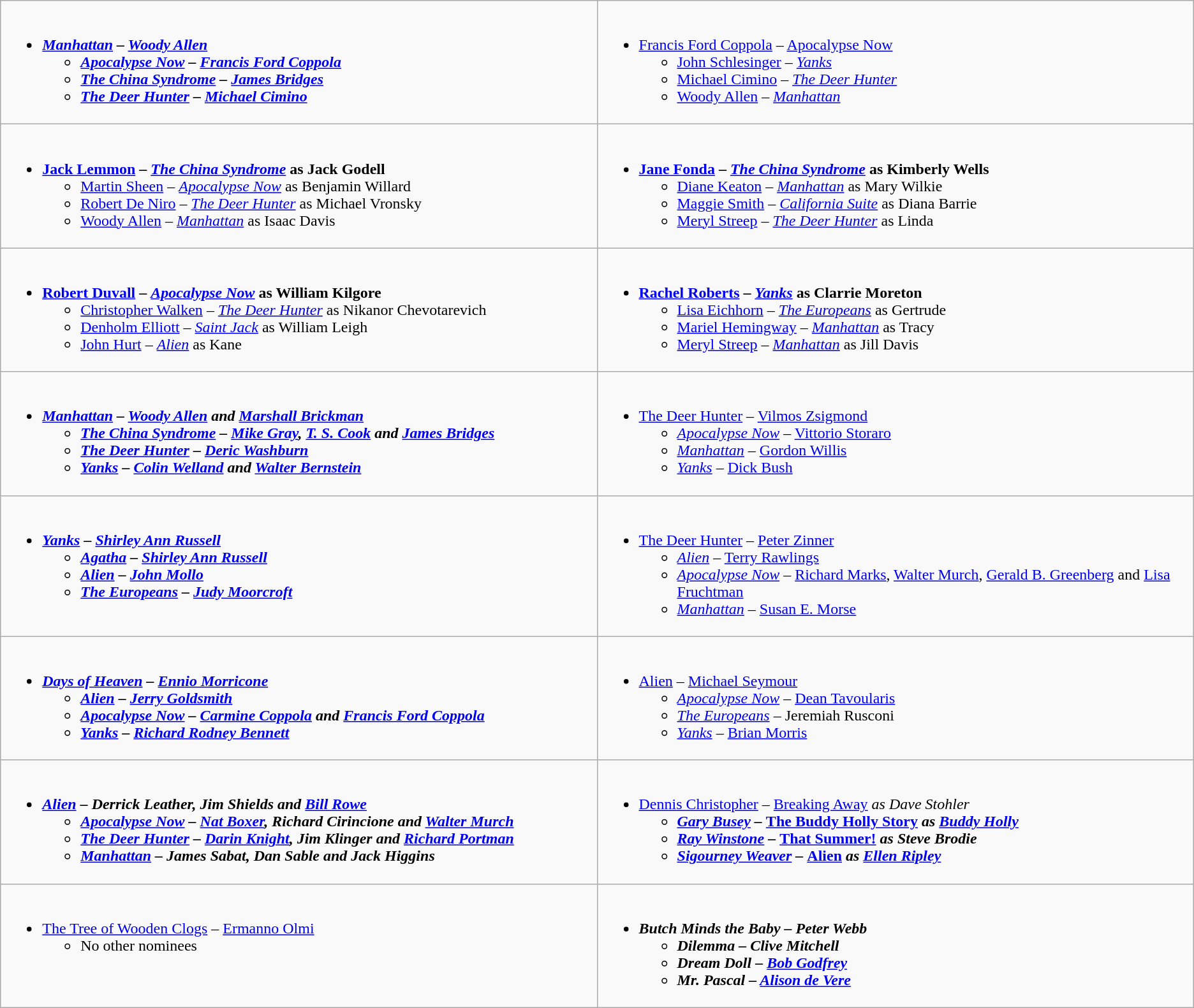<table class=wikitable>
<tr>
<td valign="top" width="50%"><br><ul><li><strong><em><a href='#'>Manhattan</a><em> – <a href='#'>Woody Allen</a><strong><ul><li></em><a href='#'>Apocalypse Now</a><em> – <a href='#'>Francis Ford Coppola</a></li><li></em><a href='#'>The China Syndrome</a><em> – <a href='#'>James Bridges</a></li><li></em><a href='#'>The Deer Hunter</a><em> – <a href='#'>Michael Cimino</a></li></ul></li></ul></td>
<td valign="top" width="50%"><br><ul><li></strong><a href='#'>Francis Ford Coppola</a> – </em><a href='#'>Apocalypse Now</a></em></strong><ul><li><a href='#'>John Schlesinger</a> – <em><a href='#'>Yanks</a></em></li><li><a href='#'>Michael Cimino</a> – <em><a href='#'>The Deer Hunter</a></em></li><li><a href='#'>Woody Allen</a> – <em><a href='#'>Manhattan</a></em></li></ul></li></ul></td>
</tr>
<tr>
<td valign="top" width="50%"><br><ul><li><strong><a href='#'>Jack Lemmon</a> – <em><a href='#'>The China Syndrome</a></em> as Jack Godell</strong><ul><li><a href='#'>Martin Sheen</a> – <em><a href='#'>Apocalypse Now</a></em> as Benjamin Willard</li><li><a href='#'>Robert De Niro</a> – <em><a href='#'>The Deer Hunter</a></em> as Michael Vronsky</li><li><a href='#'>Woody Allen</a> – <em><a href='#'>Manhattan</a></em> as Isaac Davis</li></ul></li></ul></td>
<td valign="top" width="50%"><br><ul><li><strong><a href='#'>Jane Fonda</a> – <em><a href='#'>The China Syndrome</a></em> as Kimberly Wells</strong><ul><li><a href='#'>Diane Keaton</a> – <em><a href='#'>Manhattan</a></em> as Mary Wilkie</li><li><a href='#'>Maggie Smith</a> – <em><a href='#'>California Suite</a></em> as Diana Barrie</li><li><a href='#'>Meryl Streep</a> – <em><a href='#'>The Deer Hunter</a></em> as Linda</li></ul></li></ul></td>
</tr>
<tr>
<td valign="top" width="50%"><br><ul><li><strong><a href='#'>Robert Duvall</a> – <em><a href='#'>Apocalypse Now</a></em> as William Kilgore</strong><ul><li><a href='#'>Christopher Walken</a> – <em><a href='#'>The Deer Hunter</a></em> as Nikanor Chevotarevich</li><li><a href='#'>Denholm Elliott</a> – <em><a href='#'>Saint Jack</a></em> as William Leigh</li><li><a href='#'>John Hurt</a> – <em><a href='#'>Alien</a></em> as Kane</li></ul></li></ul></td>
<td valign="top" width="50%"><br><ul><li><strong><a href='#'>Rachel Roberts</a> – <em><a href='#'>Yanks</a></em> as Clarrie Moreton</strong><ul><li><a href='#'>Lisa Eichhorn</a> – <em><a href='#'>The Europeans</a></em> as Gertrude</li><li><a href='#'>Mariel Hemingway</a> – <em><a href='#'>Manhattan</a></em> as Tracy</li><li><a href='#'>Meryl Streep</a> – <em><a href='#'>Manhattan</a></em> as Jill Davis</li></ul></li></ul></td>
</tr>
<tr>
<td valign="top" width="50%"><br><ul><li><strong><em><a href='#'>Manhattan</a><em> – <a href='#'>Woody Allen</a> and <a href='#'>Marshall Brickman</a><strong><ul><li></em><a href='#'>The China Syndrome</a><em> – <a href='#'>Mike Gray</a>, <a href='#'>T. S. Cook</a> and <a href='#'>James Bridges</a></li><li></em><a href='#'>The Deer Hunter</a><em> – <a href='#'>Deric Washburn</a></li><li></em><a href='#'>Yanks</a><em> – <a href='#'>Colin Welland</a> and <a href='#'>Walter Bernstein</a></li></ul></li></ul></td>
<td valign="top" width="50%"><br><ul><li></em></strong><a href='#'>The Deer Hunter</a></em> – <a href='#'>Vilmos Zsigmond</a></strong><ul><li><em><a href='#'>Apocalypse Now</a></em> – <a href='#'>Vittorio Storaro</a></li><li><em><a href='#'>Manhattan</a></em> – <a href='#'>Gordon Willis</a></li><li><em><a href='#'>Yanks</a></em> – <a href='#'>Dick Bush</a></li></ul></li></ul></td>
</tr>
<tr>
<td valign="top" width="50%"><br><ul><li><strong><em><a href='#'>Yanks</a><em> – <a href='#'>Shirley Ann Russell</a><strong><ul><li></em><a href='#'>Agatha</a><em> – <a href='#'>Shirley Ann Russell</a></li><li></em><a href='#'>Alien</a><em> – <a href='#'>John Mollo</a></li><li></em><a href='#'>The Europeans</a><em> – <a href='#'>Judy Moorcroft</a></li></ul></li></ul></td>
<td valign="top" width="50%"><br><ul><li></em></strong><a href='#'>The Deer Hunter</a></em> – <a href='#'>Peter Zinner</a></strong><ul><li><em><a href='#'>Alien</a></em> – <a href='#'>Terry Rawlings</a></li><li><em><a href='#'>Apocalypse Now</a></em> – <a href='#'>Richard Marks</a>, <a href='#'>Walter Murch</a>, <a href='#'>Gerald B. Greenberg</a> and <a href='#'>Lisa Fruchtman</a></li><li><em><a href='#'>Manhattan</a></em> – <a href='#'>Susan E. Morse</a></li></ul></li></ul></td>
</tr>
<tr>
<td valign="top" width="50%"><br><ul><li><strong><em><a href='#'>Days of Heaven</a><em> – <a href='#'>Ennio Morricone</a><strong><ul><li></em><a href='#'>Alien</a><em> – <a href='#'>Jerry Goldsmith</a></li><li></em><a href='#'>Apocalypse Now</a><em> – <a href='#'>Carmine Coppola</a> and <a href='#'>Francis Ford Coppola</a></li><li></em><a href='#'>Yanks</a><em> – <a href='#'>Richard Rodney Bennett</a></li></ul></li></ul></td>
<td valign="top" width="50%"><br><ul><li></em></strong><a href='#'>Alien</a></em> – <a href='#'>Michael Seymour</a></strong><ul><li><em><a href='#'>Apocalypse Now</a></em> – <a href='#'>Dean Tavoularis</a></li><li><em><a href='#'>The Europeans</a></em> – Jeremiah Rusconi</li><li><em><a href='#'>Yanks</a></em> – <a href='#'>Brian Morris</a></li></ul></li></ul></td>
</tr>
<tr>
<td valign="top" width="50%"><br><ul><li><strong><em><a href='#'>Alien</a><em> – Derrick Leather, Jim Shields and <a href='#'>Bill Rowe</a><strong><ul><li></em><a href='#'>Apocalypse Now</a><em> – <a href='#'>Nat Boxer</a>, Richard Cirincione and <a href='#'>Walter Murch</a></li><li></em><a href='#'>The Deer Hunter</a><em> – <a href='#'>Darin Knight</a>, Jim Klinger and <a href='#'>Richard Portman</a></li><li></em><a href='#'>Manhattan</a><em> – James Sabat, Dan Sable and Jack Higgins</li></ul></li></ul></td>
<td valign="top" width="50%"><br><ul><li></strong><a href='#'>Dennis Christopher</a> – </em><a href='#'>Breaking Away</a><em> as Dave Stohler<strong><ul><li><a href='#'>Gary Busey</a> – </em><a href='#'>The Buddy Holly Story</a><em> as <a href='#'>Buddy Holly</a></li><li><a href='#'>Ray Winstone</a> – </em><a href='#'>That Summer!</a><em> as Steve Brodie</li><li><a href='#'>Sigourney Weaver</a> – </em><a href='#'>Alien</a><em> as <a href='#'>Ellen Ripley</a></li></ul></li></ul></td>
</tr>
<tr>
<td valign="top" width="50%"><br><ul><li></em></strong><a href='#'>The Tree of Wooden Clogs</a></em> – <a href='#'>Ermanno Olmi</a></strong><ul><li>No other nominees</li></ul></li></ul></td>
<td valign="top" width="50%"><br><ul><li><strong><em>Butch Minds the Baby<em> – Peter Webb<strong><ul><li></em>Dilemma<em> – Clive Mitchell</li><li></em>Dream Doll<em> – <a href='#'>Bob Godfrey</a></li><li></em>Mr. Pascal<em> – <a href='#'>Alison de Vere</a></li></ul></li></ul></td>
</tr>
</table>
